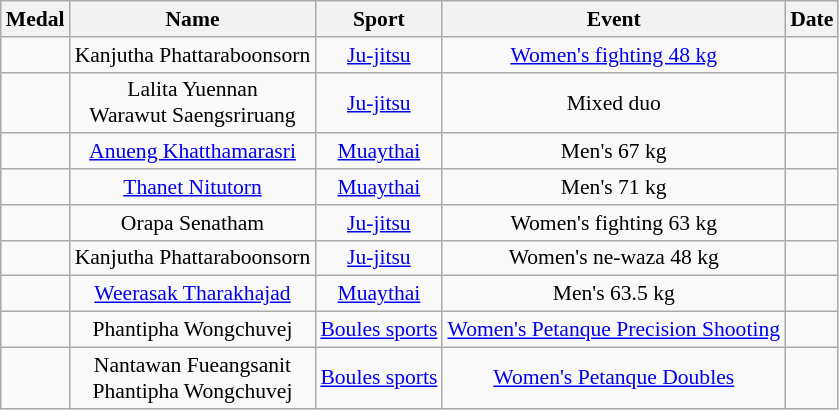<table class="wikitable sortable"style=font-size:90%;text-align:center>
<tr>
<th>Medal</th>
<th>Name</th>
<th>Sport</th>
<th>Event</th>
<th>Date</th>
</tr>
<tr>
<td></td>
<td>Kanjutha Phattaraboonsorn</td>
<td><a href='#'>Ju-jitsu</a></td>
<td><a href='#'>Women's fighting 48 kg</a></td>
<td></td>
</tr>
<tr>
<td></td>
<td>Lalita Yuennan<br>Warawut Saengsriruang</td>
<td><a href='#'>Ju-jitsu</a></td>
<td>Mixed duo</td>
<td></td>
</tr>
<tr>
<td></td>
<td><a href='#'>Anueng Khatthamarasri</a></td>
<td><a href='#'>Muaythai</a></td>
<td>Men's 67 kg</td>
<td></td>
</tr>
<tr>
<td></td>
<td><a href='#'>Thanet Nitutorn</a></td>
<td><a href='#'>Muaythai</a></td>
<td>Men's 71 kg</td>
<td></td>
</tr>
<tr>
<td></td>
<td>Orapa Senatham</td>
<td><a href='#'>Ju-jitsu</a></td>
<td>Women's fighting 63 kg</td>
<td></td>
</tr>
<tr>
<td></td>
<td>Kanjutha Phattaraboonsorn</td>
<td><a href='#'>Ju-jitsu</a></td>
<td>Women's ne-waza 48 kg</td>
<td></td>
</tr>
<tr>
<td></td>
<td><a href='#'>Weerasak Tharakhajad</a></td>
<td><a href='#'>Muaythai</a></td>
<td>Men's 63.5 kg</td>
<td></td>
</tr>
<tr>
<td></td>
<td>Phantipha Wongchuvej</td>
<td><a href='#'>Boules sports</a></td>
<td><a href='#'>Women's Petanque Precision Shooting</a></td>
<td></td>
</tr>
<tr>
<td></td>
<td>Nantawan Fueangsanit <br> Phantipha Wongchuvej</td>
<td><a href='#'>Boules sports</a></td>
<td><a href='#'>Women's Petanque Doubles</a></td>
<td></td>
</tr>
</table>
